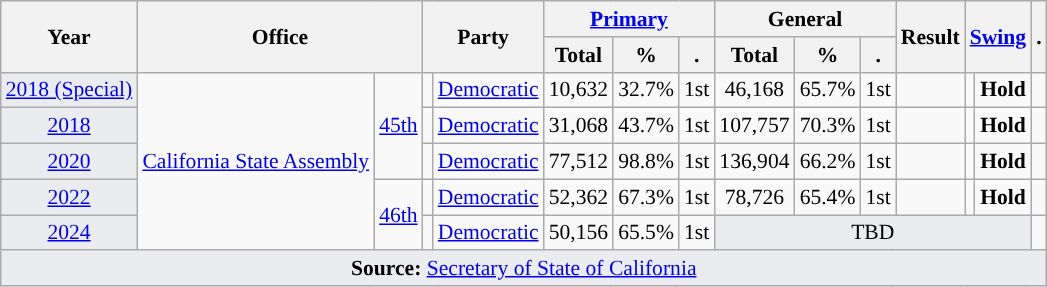<table class="wikitable" style="font-size: 90%; text-align:center;">
<tr>
<th rowspan=2>Year</th>
<th colspan=2 rowspan=2>Office</th>
<th colspan=2 rowspan=2>Party</th>
<th colspan=3><a href='#'>Primary</a></th>
<th colspan=3>General</th>
<th rowspan=2>Result</th>
<th colspan=2 rowspan=2><a href='#'>Swing</a></th>
<th rowspan=2>.</th>
</tr>
<tr>
<th>Total</th>
<th>%</th>
<th>.</th>
<th>Total</th>
<th>%</th>
<th>.</th>
</tr>
<tr>
<td style="background-color:#EAECF0;"><a href='#'> 2018 (Special)</a></td>
<td rowspan=5><a href='#'>California State Assembly</a></td>
<td rowspan=3><a href='#'> 45th</a></td>
<td style="background-color:"></td>
<td><a href='#'>Democratic</a></td>
<td>10,632</td>
<td>32.7%</td>
<td>1st</td>
<td>46,168</td>
<td>65.7%</td>
<td>1st</td>
<td></td>
<td style="background-color:"></td>
<td><strong>Hold</strong></td>
<td></td>
</tr>
<tr>
<td style="background-color:#EAECF0;"><a href='#'>2018</a></td>
<td style="background-color:"></td>
<td><a href='#'>Democratic</a></td>
<td>31,068</td>
<td>43.7%</td>
<td>1st</td>
<td>107,757</td>
<td>70.3%</td>
<td>1st</td>
<td></td>
<td style="background-color:"></td>
<td><strong>Hold</strong></td>
<td></td>
</tr>
<tr>
<td style="background-color:#EAECF0;"><a href='#'>2020</a></td>
<td style="background-color:"></td>
<td><a href='#'>Democratic</a></td>
<td>77,512</td>
<td>98.8%</td>
<td>1st</td>
<td>136,904</td>
<td>66.2%</td>
<td>1st</td>
<td></td>
<td style="background-color:"></td>
<td><strong>Hold</strong></td>
<td></td>
</tr>
<tr>
<td style="background-color:#EAECF0;"><a href='#'>2022</a></td>
<td rowspan=2><a href='#'>46th</a></td>
<td style="background-color:"></td>
<td><a href='#'>Democratic</a></td>
<td>52,362</td>
<td>67.3%</td>
<td>1st</td>
<td>78,726</td>
<td>65.4%</td>
<td>1st</td>
<td></td>
<td style="background-color:"></td>
<td><strong>Hold</strong></td>
<td></td>
</tr>
<tr>
<td style="background-color:#EAECF0;"><a href='#'>2024</a></td>
<td style="background-color:"></td>
<td><a href='#'>Democratic</a></td>
<td>50,156</td>
<td>65.5%</td>
<td>1st</td>
<td style="background-color:#EAECF0;" colspan=6>TBD</td>
<td></td>
</tr>
<tr>
<td style="background-color:#EAECF0;" colspan=15><strong>Source:</strong> <a href='#'>Secretary of State of California</a>  </td>
</tr>
</table>
